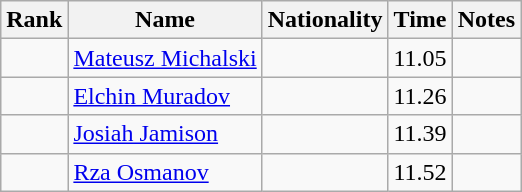<table class="wikitable sortable" style="text-align:center">
<tr>
<th>Rank</th>
<th>Name</th>
<th>Nationality</th>
<th>Time</th>
<th>Notes</th>
</tr>
<tr>
<td></td>
<td align=left><a href='#'>Mateusz Michalski</a></td>
<td align=left></td>
<td>11.05</td>
<td></td>
</tr>
<tr>
<td></td>
<td align=left><a href='#'>Elchin Muradov</a></td>
<td align=left></td>
<td>11.26</td>
<td></td>
</tr>
<tr>
<td></td>
<td align=left><a href='#'>Josiah Jamison</a></td>
<td align=left></td>
<td>11.39</td>
<td></td>
</tr>
<tr>
<td></td>
<td align=left><a href='#'>Rza Osmanov</a></td>
<td align=left></td>
<td>11.52</td>
<td></td>
</tr>
</table>
